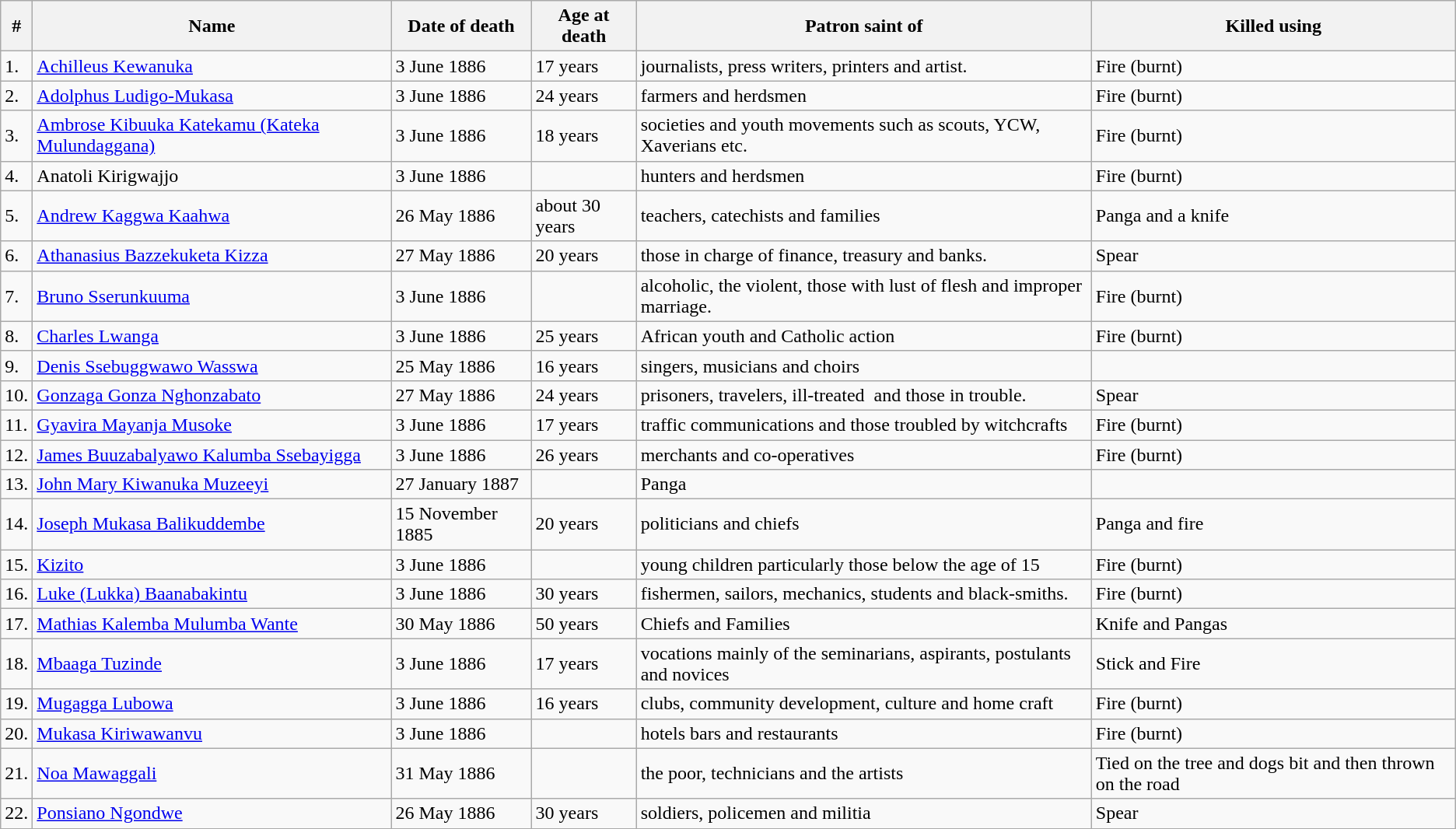<table class="wikitable sortable">
<tr>
<th>#</th>
<th>Name</th>
<th>Date of death</th>
<th>Age at death</th>
<th>Patron saint of</th>
<th>Killed using</th>
</tr>
<tr>
<td>1.</td>
<td><a href='#'>Achilleus Kewanuka</a></td>
<td>3 June 1886</td>
<td>17 years</td>
<td>journalists, press writers, printers and artist.</td>
<td>Fire (burnt)</td>
</tr>
<tr>
<td>2.</td>
<td><a href='#'>Adolphus Ludigo-Mukasa</a></td>
<td>3 June 1886</td>
<td>24 years</td>
<td>farmers and herdsmen</td>
<td>Fire (burnt)</td>
</tr>
<tr>
<td>3.</td>
<td><a href='#'>Ambrose Kibuuka Katekamu (Kateka Mulundaggana)</a></td>
<td>3 June 1886</td>
<td>18 years</td>
<td>societies and youth movements such as scouts, YCW, Xaverians etc.</td>
<td>Fire (burnt)</td>
</tr>
<tr>
<td>4.</td>
<td>Anatoli Kirigwajjo</td>
<td>3 June 1886</td>
<td></td>
<td>hunters and herdsmen</td>
<td>Fire (burnt)</td>
</tr>
<tr>
<td>5.</td>
<td><a href='#'>Andrew Kaggwa Kaahwa</a></td>
<td>26 May 1886</td>
<td>about 30 years</td>
<td>teachers, catechists and families</td>
<td>Panga and a knife</td>
</tr>
<tr>
<td>6.</td>
<td><a href='#'>Athanasius Bazzekuketa Kizza</a></td>
<td>27 May 1886</td>
<td>20 years</td>
<td>those in charge of finance, treasury and banks.</td>
<td>Spear</td>
</tr>
<tr>
<td>7.</td>
<td><a href='#'>Bruno Sserunkuuma</a></td>
<td>3 June 1886</td>
<td></td>
<td>alcoholic, the violent, those with lust of flesh and improper marriage.</td>
<td>Fire (burnt)</td>
</tr>
<tr>
<td>8.</td>
<td><a href='#'>Charles Lwanga</a></td>
<td>3 June 1886</td>
<td>25 years</td>
<td>African youth and Catholic action</td>
<td>Fire (burnt)</td>
</tr>
<tr>
<td>9.</td>
<td><a href='#'>Denis Ssebuggwawo Wasswa</a></td>
<td>25 May 1886</td>
<td>16 years</td>
<td>singers, musicians and choirs</td>
<td></td>
</tr>
<tr>
<td>10.</td>
<td><a href='#'>Gonzaga Gonza Nghonzabato</a></td>
<td>27 May 1886</td>
<td>24 years</td>
<td>prisoners, travelers, ill-treated  and those in trouble.</td>
<td>Spear</td>
</tr>
<tr>
<td>11.</td>
<td><a href='#'>Gyavira Mayanja Musoke</a></td>
<td>3 June 1886</td>
<td>17 years</td>
<td>traffic communications and those troubled by witchcrafts</td>
<td>Fire (burnt)</td>
</tr>
<tr>
<td>12.</td>
<td><a href='#'>James Buuzabalyawo Kalumba Ssebayigga</a></td>
<td>3 June 1886</td>
<td>26 years</td>
<td>merchants and co-operatives</td>
<td>Fire (burnt)</td>
</tr>
<tr>
<td>13.</td>
<td><a href='#'>John Mary Kiwanuka Muzeeyi</a></td>
<td>27 January 1887</td>
<td></td>
<td>Panga</td>
</tr>
<tr>
<td>14.</td>
<td><a href='#'>Joseph Mukasa Balikuddembe</a></td>
<td>15 November 1885</td>
<td>20 years</td>
<td>politicians and chiefs</td>
<td>Panga and fire</td>
</tr>
<tr>
<td>15.</td>
<td><a href='#'>Kizito</a></td>
<td>3 June 1886</td>
<td></td>
<td>young children particularly those below the age of 15</td>
<td>Fire (burnt)</td>
</tr>
<tr>
<td>16.</td>
<td><a href='#'>Luke (Lukka) Baanabakintu</a></td>
<td>3 June 1886</td>
<td>30 years</td>
<td>fishermen, sailors, mechanics, students and black-smiths.</td>
<td>Fire (burnt)</td>
</tr>
<tr>
<td>17.</td>
<td><a href='#'>Mathias Kalemba Mulumba Wante</a></td>
<td>30 May 1886</td>
<td>50 years</td>
<td>Chiefs and Families</td>
<td>Knife and Pangas</td>
</tr>
<tr>
<td>18.</td>
<td><a href='#'>Mbaaga Tuzinde</a></td>
<td>3 June 1886</td>
<td>17 years</td>
<td>vocations mainly of the seminarians, aspirants, postulants and novices</td>
<td>Stick and Fire</td>
</tr>
<tr>
<td>19.</td>
<td><a href='#'>Mugagga Lubowa</a></td>
<td>3 June 1886</td>
<td>16 years</td>
<td>clubs, community development, culture and home craft</td>
<td>Fire (burnt)</td>
</tr>
<tr>
<td>20.</td>
<td><a href='#'>Mukasa Kiriwawanvu</a></td>
<td>3 June 1886</td>
<td></td>
<td>hotels bars and restaurants</td>
<td>Fire (burnt)</td>
</tr>
<tr>
<td>21.</td>
<td><a href='#'>Noa Mawaggali</a></td>
<td>31 May 1886</td>
<td></td>
<td>the poor, technicians and the artists</td>
<td>Tied on the tree and dogs bit and then thrown on the road</td>
</tr>
<tr>
<td>22.</td>
<td><a href='#'>Ponsiano Ngondwe</a></td>
<td>26 May 1886</td>
<td>30 years</td>
<td>soldiers, policemen and militia</td>
<td>Spear</td>
</tr>
</table>
